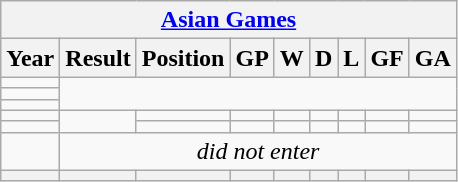<table class="wikitable" style="text-align: center;">
<tr>
<th colspan=9><a href='#'>Asian Games</a></th>
</tr>
<tr>
<th>Year</th>
<th>Result</th>
<th>Position</th>
<th>GP</th>
<th>W</th>
<th>D</th>
<th>L</th>
<th>GF</th>
<th>GA</th>
</tr>
<tr>
<td></td>
<td colspan=8 rowspan=3></td>
</tr>
<tr>
<td></td>
</tr>
<tr>
<td></td>
</tr>
<tr>
<td></td>
<td rowspan=2></td>
<td></td>
<td></td>
<td></td>
<td></td>
<td></td>
<td></td>
<td></td>
</tr>
<tr>
<td></td>
<td></td>
<td></td>
<td></td>
<td></td>
<td></td>
<td></td>
<td></td>
</tr>
<tr>
<td></td>
<td colspan=8><em>did not enter</em></td>
</tr>
<tr>
<th></th>
<th></th>
<th></th>
<th></th>
<th></th>
<th></th>
<th></th>
<th></th>
<th></th>
</tr>
</table>
